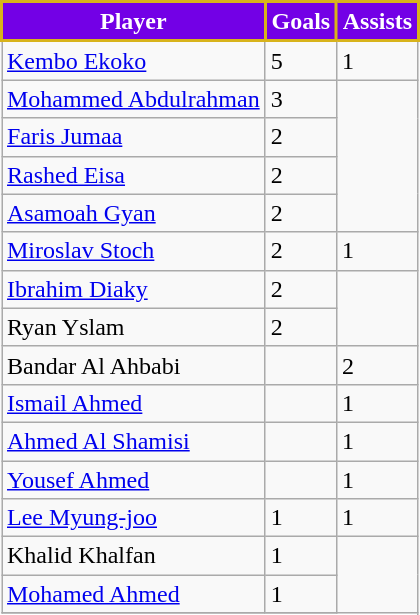<table class="wikitable">
<tr>
<th style="color:#FFFFFF; background:#7300E6; border:2px solid #D8B31B;">Player</th>
<th style="color:#FFFFFF; background:#7300E6; border:2px solid #D8B31B;">Goals</th>
<th style="color:#FFFFFF; background:#7300E6; border:2px solid #D8B31B;">Assists</th>
</tr>
<tr>
<td align=left> <a href='#'>Kembo Ekoko</a></td>
<td>5</td>
<td>1</td>
</tr>
<tr>
<td align=left> <a href='#'>Mohammed Abdulrahman</a></td>
<td>3</td>
</tr>
<tr>
<td align=left> <a href='#'>Faris Jumaa</a></td>
<td>2</td>
</tr>
<tr>
<td align=left> <a href='#'>Rashed Eisa</a></td>
<td>2</td>
</tr>
<tr>
<td align=left> <a href='#'>Asamoah Gyan</a></td>
<td>2</td>
</tr>
<tr>
<td align=left> <a href='#'>Miroslav Stoch</a></td>
<td>2</td>
<td>1</td>
</tr>
<tr>
<td align=left> <a href='#'>Ibrahim Diaky</a></td>
<td>2</td>
</tr>
<tr>
<td align=left> Ryan Yslam</td>
<td>2</td>
</tr>
<tr>
<td align=left> Bandar Al Ahbabi</td>
<td></td>
<td>2</td>
</tr>
<tr>
<td align=left> <a href='#'>Ismail Ahmed</a></td>
<td></td>
<td>1</td>
</tr>
<tr>
<td align=left> <a href='#'>Ahmed Al Shamisi</a></td>
<td></td>
<td>1</td>
</tr>
<tr>
<td align=left> <a href='#'>Yousef Ahmed</a></td>
<td></td>
<td>1</td>
</tr>
<tr>
<td align=left> <a href='#'>Lee Myung-joo</a></td>
<td>1</td>
<td>1</td>
</tr>
<tr>
<td align=left> Khalid Khalfan</td>
<td>1</td>
</tr>
<tr>
<td align=left> <a href='#'>Mohamed Ahmed</a></td>
<td>1</td>
</tr>
<tr>
</tr>
</table>
